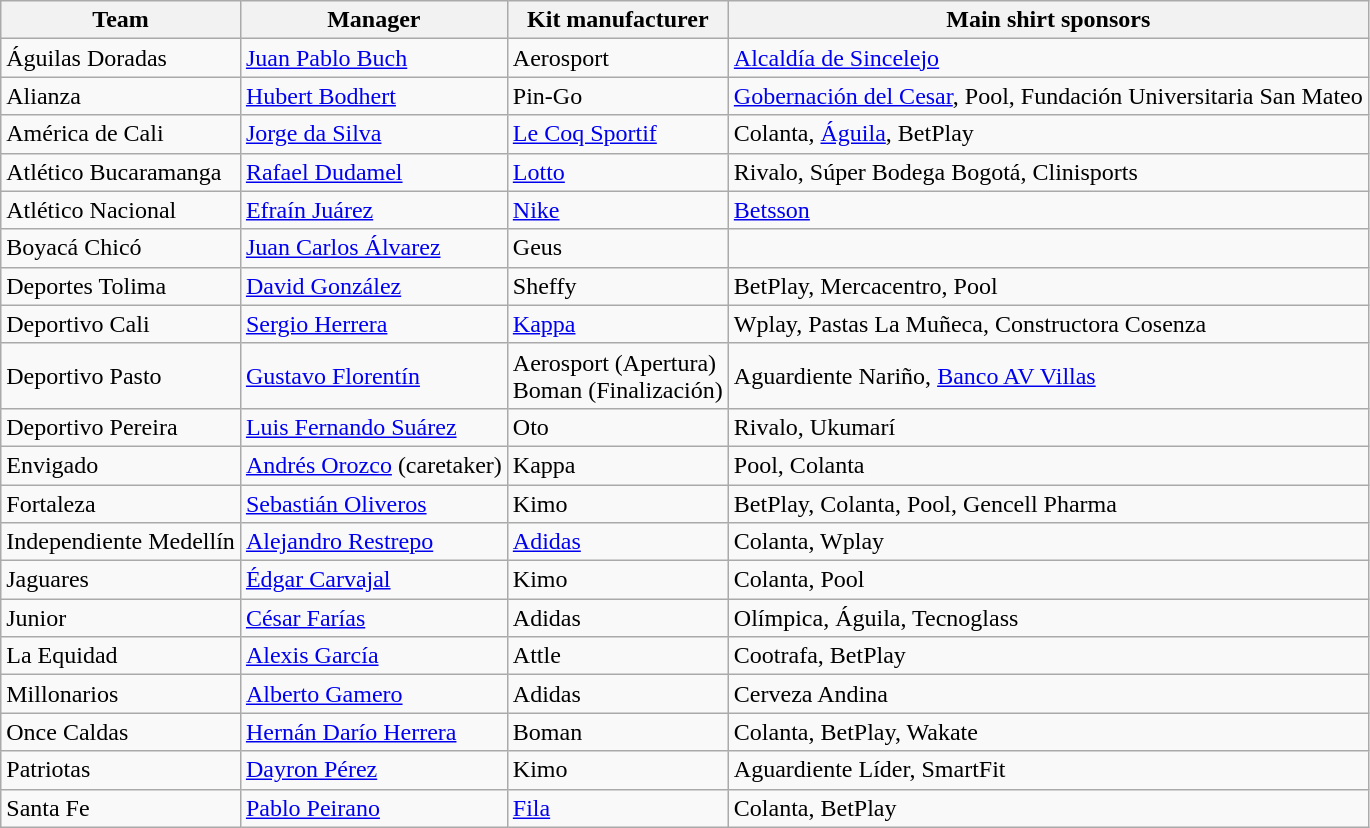<table class="wikitable sortable" style="text-align: left;">
<tr>
<th>Team</th>
<th>Manager</th>
<th>Kit manufacturer</th>
<th>Main shirt sponsors</th>
</tr>
<tr>
<td>Águilas Doradas</td>
<td> <a href='#'>Juan Pablo Buch</a></td>
<td>Aerosport</td>
<td><a href='#'>Alcaldía de Sincelejo</a></td>
</tr>
<tr>
<td>Alianza</td>
<td> <a href='#'>Hubert Bodhert</a></td>
<td>Pin-Go</td>
<td><a href='#'>Gobernación del Cesar</a>, Pool, Fundación Universitaria San Mateo</td>
</tr>
<tr>
<td>América de Cali</td>
<td> <a href='#'>Jorge da Silva</a></td>
<td><a href='#'>Le Coq Sportif</a></td>
<td>Colanta, <a href='#'>Águila</a>, BetPlay</td>
</tr>
<tr>
<td>Atlético Bucaramanga</td>
<td> <a href='#'>Rafael Dudamel</a></td>
<td><a href='#'>Lotto</a></td>
<td>Rivalo, Súper Bodega Bogotá, Clinisports</td>
</tr>
<tr>
<td>Atlético Nacional</td>
<td> <a href='#'>Efraín Juárez</a></td>
<td><a href='#'>Nike</a></td>
<td><a href='#'>Betsson</a></td>
</tr>
<tr>
<td>Boyacá Chicó</td>
<td> <a href='#'>Juan Carlos Álvarez</a></td>
<td>Geus</td>
<td></td>
</tr>
<tr>
<td>Deportes Tolima</td>
<td> <a href='#'>David González</a></td>
<td>Sheffy</td>
<td>BetPlay, Mercacentro, Pool</td>
</tr>
<tr>
<td>Deportivo Cali</td>
<td> <a href='#'>Sergio Herrera</a></td>
<td><a href='#'>Kappa</a></td>
<td>Wplay, Pastas La Muñeca, Constructora Cosenza</td>
</tr>
<tr>
<td>Deportivo Pasto</td>
<td> <a href='#'>Gustavo Florentín</a></td>
<td>Aerosport (Apertura)<br>Boman (Finalización)</td>
<td>Aguardiente Nariño, <a href='#'>Banco AV Villas</a></td>
</tr>
<tr>
<td>Deportivo Pereira</td>
<td> <a href='#'>Luis Fernando Suárez</a></td>
<td>Oto</td>
<td>Rivalo, Ukumarí</td>
</tr>
<tr>
<td>Envigado</td>
<td> <a href='#'>Andrés Orozco</a> (caretaker)</td>
<td>Kappa</td>
<td>Pool, Colanta</td>
</tr>
<tr>
<td>Fortaleza</td>
<td> <a href='#'>Sebastián Oliveros</a></td>
<td>Kimo</td>
<td>BetPlay, Colanta, Pool, Gencell Pharma</td>
</tr>
<tr>
<td>Independiente Medellín</td>
<td> <a href='#'>Alejandro Restrepo</a></td>
<td><a href='#'>Adidas</a></td>
<td>Colanta, Wplay</td>
</tr>
<tr>
<td>Jaguares</td>
<td> <a href='#'>Édgar Carvajal</a></td>
<td>Kimo</td>
<td>Colanta, Pool</td>
</tr>
<tr>
<td>Junior</td>
<td> <a href='#'>César Farías</a></td>
<td>Adidas</td>
<td>Olímpica, Águila, Tecnoglass</td>
</tr>
<tr>
<td>La Equidad</td>
<td> <a href='#'>Alexis García</a></td>
<td>Attle</td>
<td>Cootrafa, BetPlay</td>
</tr>
<tr>
<td>Millonarios</td>
<td> <a href='#'>Alberto Gamero</a></td>
<td>Adidas</td>
<td>Cerveza Andina</td>
</tr>
<tr>
<td>Once Caldas</td>
<td> <a href='#'>Hernán Darío Herrera</a></td>
<td>Boman</td>
<td>Colanta, BetPlay, Wakate</td>
</tr>
<tr>
<td>Patriotas</td>
<td> <a href='#'>Dayron Pérez</a></td>
<td>Kimo</td>
<td>Aguardiente Líder, SmartFit</td>
</tr>
<tr>
<td>Santa Fe</td>
<td> <a href='#'>Pablo Peirano</a></td>
<td><a href='#'>Fila</a></td>
<td>Colanta, BetPlay</td>
</tr>
</table>
